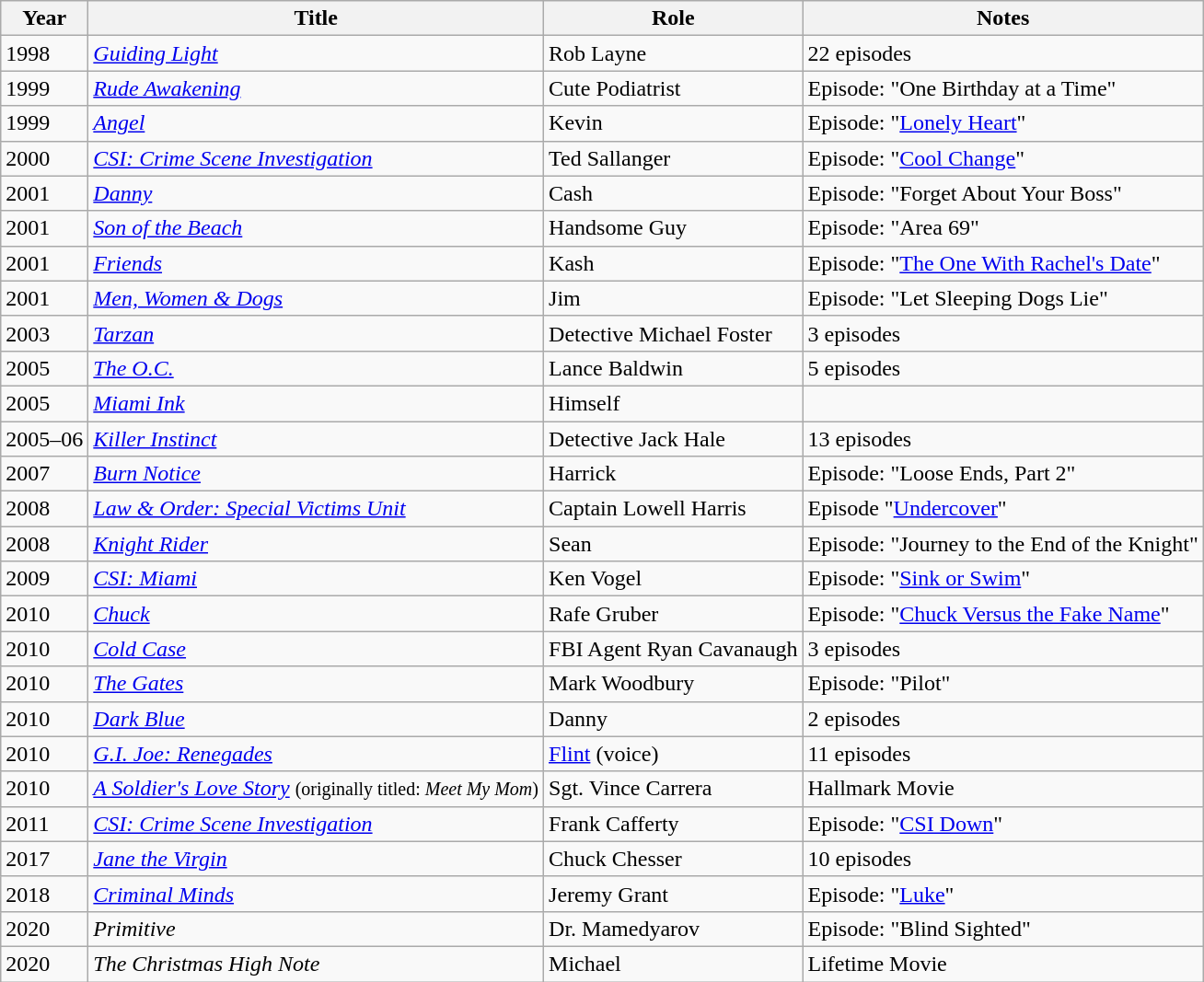<table class="wikitable sortable">
<tr>
<th>Year</th>
<th>Title</th>
<th>Role</th>
<th class="unsortable">Notes</th>
</tr>
<tr>
<td>1998</td>
<td><em><a href='#'>Guiding Light</a></em></td>
<td>Rob Layne</td>
<td>22 episodes</td>
</tr>
<tr>
<td>1999</td>
<td><em><a href='#'>Rude Awakening</a></em></td>
<td>Cute Podiatrist</td>
<td>Episode: "One Birthday at a Time"</td>
</tr>
<tr>
<td>1999</td>
<td><em><a href='#'>Angel</a></em></td>
<td>Kevin</td>
<td>Episode: "<a href='#'>Lonely Heart</a>"</td>
</tr>
<tr>
<td>2000</td>
<td><em><a href='#'>CSI: Crime Scene Investigation</a></em></td>
<td>Ted Sallanger</td>
<td>Episode: "<a href='#'>Cool Change</a>"</td>
</tr>
<tr>
<td>2001</td>
<td><em><a href='#'>Danny</a></em></td>
<td>Cash</td>
<td>Episode: "Forget About Your Boss"</td>
</tr>
<tr>
<td>2001</td>
<td><em><a href='#'>Son of the Beach</a></em></td>
<td>Handsome Guy</td>
<td>Episode: "Area 69"</td>
</tr>
<tr>
<td>2001</td>
<td><em><a href='#'>Friends</a></em></td>
<td>Kash</td>
<td>Episode: "<a href='#'>The One With Rachel's Date</a>"</td>
</tr>
<tr>
<td>2001</td>
<td><em><a href='#'>Men, Women & Dogs</a></em></td>
<td>Jim</td>
<td>Episode: "Let Sleeping Dogs Lie"</td>
</tr>
<tr>
<td>2003</td>
<td><em><a href='#'>Tarzan</a></em></td>
<td>Detective Michael Foster</td>
<td>3 episodes</td>
</tr>
<tr>
<td>2005</td>
<td><em><a href='#'>The O.C.</a></em></td>
<td>Lance Baldwin</td>
<td>5 episodes</td>
</tr>
<tr>
<td>2005</td>
<td><em><a href='#'>Miami Ink</a></em></td>
<td>Himself</td>
<td></td>
</tr>
<tr>
<td>2005–06</td>
<td><em><a href='#'>Killer Instinct</a></em></td>
<td>Detective Jack Hale</td>
<td>13 episodes</td>
</tr>
<tr>
<td>2007</td>
<td><em><a href='#'>Burn Notice</a></em></td>
<td>Harrick</td>
<td>Episode: "Loose Ends, Part 2"</td>
</tr>
<tr>
<td>2008</td>
<td><em><a href='#'>Law & Order: Special Victims Unit</a></em></td>
<td>Captain Lowell Harris</td>
<td>Episode "<a href='#'>Undercover</a>"</td>
</tr>
<tr>
<td>2008</td>
<td><em><a href='#'>Knight Rider</a></em></td>
<td>Sean</td>
<td>Episode: "Journey to the End of the Knight"</td>
</tr>
<tr>
<td>2009</td>
<td><em><a href='#'>CSI: Miami</a></em></td>
<td>Ken Vogel</td>
<td>Episode: "<a href='#'>Sink or Swim</a>"</td>
</tr>
<tr>
<td>2010</td>
<td><em><a href='#'>Chuck</a></em></td>
<td>Rafe Gruber</td>
<td>Episode: "<a href='#'>Chuck Versus the Fake Name</a>"</td>
</tr>
<tr>
<td>2010</td>
<td><em><a href='#'>Cold Case</a></em></td>
<td>FBI Agent Ryan Cavanaugh</td>
<td>3 episodes</td>
</tr>
<tr>
<td>2010</td>
<td><em><a href='#'>The Gates</a></em></td>
<td>Mark Woodbury</td>
<td>Episode: "Pilot"</td>
</tr>
<tr>
<td>2010</td>
<td><em><a href='#'>Dark Blue</a></em></td>
<td>Danny</td>
<td>2 episodes</td>
</tr>
<tr>
<td>2010</td>
<td><em><a href='#'>G.I. Joe: Renegades</a></em></td>
<td><a href='#'>Flint</a> (voice)</td>
<td>11 episodes</td>
</tr>
<tr>
<td>2010</td>
<td><em><a href='#'>A Soldier's Love Story</a></em> <small>(originally titled: <em>Meet My Mom</em>)</small></td>
<td>Sgt. Vince Carrera</td>
<td>Hallmark Movie</td>
</tr>
<tr>
<td>2011</td>
<td><em><a href='#'>CSI: Crime Scene Investigation</a></em></td>
<td>Frank Cafferty</td>
<td>Episode: "<a href='#'>CSI Down</a>"</td>
</tr>
<tr>
<td>2017</td>
<td><em><a href='#'>Jane the Virgin</a></em></td>
<td>Chuck Chesser</td>
<td>10 episodes</td>
</tr>
<tr>
<td>2018</td>
<td><em><a href='#'>Criminal Minds</a></em></td>
<td>Jeremy Grant</td>
<td>Episode: "<a href='#'>Luke</a>"</td>
</tr>
<tr>
<td>2020</td>
<td><em>Primitive</em></td>
<td>Dr. Mamedyarov</td>
<td>Episode: "Blind Sighted"</td>
</tr>
<tr>
<td>2020</td>
<td><em>The Christmas High Note</em></td>
<td>Michael</td>
<td>Lifetime Movie</td>
</tr>
</table>
